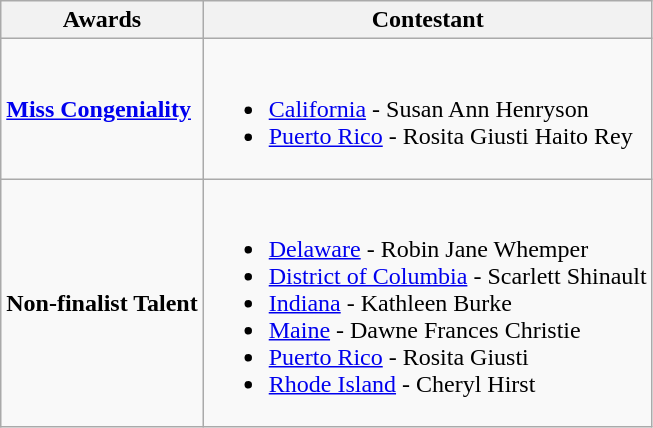<table class="wikitable">
<tr>
<th>Awards</th>
<th>Contestant</th>
</tr>
<tr>
<td><strong><a href='#'>Miss Congeniality</a></strong></td>
<td><br><ul><li> <a href='#'>California</a> - Susan Ann Henryson</li><li> <a href='#'>Puerto Rico</a> - Rosita Giusti Haito Rey</li></ul></td>
</tr>
<tr>
<td><strong>Non-finalist Talent</strong></td>
<td><br><ul><li> <a href='#'>Delaware</a> - Robin Jane Whemper</li><li> <a href='#'>District of Columbia</a> - Scarlett Shinault</li><li> <a href='#'>Indiana</a> - Kathleen Burke</li><li> <a href='#'>Maine</a> - Dawne Frances Christie</li><li> <a href='#'>Puerto Rico</a> - Rosita Giusti</li><li> <a href='#'>Rhode Island</a> - Cheryl Hirst</li></ul></td>
</tr>
</table>
